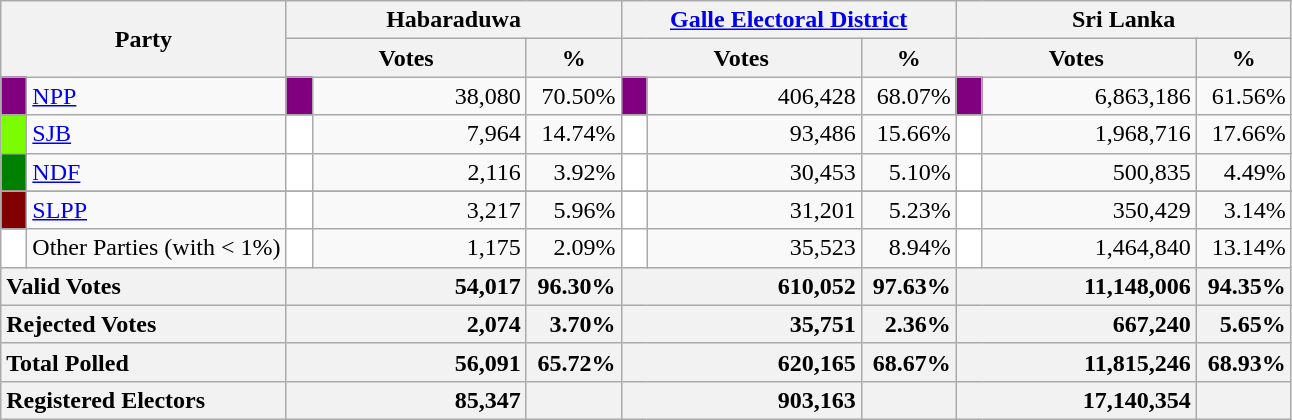<table class="wikitable">
<tr>
<th colspan="2" width="144px"rowspan="2">Party</th>
<th colspan="3" width="216px">Habaraduwa</th>
<th colspan="3" width="216px"><a href='#'>Galle Electoral District</a></th>
<th colspan="3" width="216px">Sri Lanka</th>
</tr>
<tr>
<th colspan="2" width="144px">Votes</th>
<th>%</th>
<th colspan="2" width="144px">Votes</th>
<th>%</th>
<th colspan="2" width="144px">Votes</th>
<th>%</th>
</tr>
<tr>
<td style="background-color:purple;" width="10px"></td>
<td style="text-align:left;"><a href='#'>NPP</a></td>
<td style="background-color:purple;" width="10px"></td>
<td style="text-align:right;">38,080</td>
<td style="text-align:right;">70.50%</td>
<td style="background-color:purple;" width="10px"></td>
<td style="text-align:right;">406,428</td>
<td style="text-align:right;">68.07%</td>
<td style="background-color:purple;" width="10px"></td>
<td style="text-align:right;">6,863,186</td>
<td style="text-align:right;">61.56%</td>
</tr>
<tr>
<td style="background-color:#7CFC00;" width="10px"></td>
<td style="text-align:left;"><a href='#'>SJB</a></td>
<td style="background-color:white;" width="10px"></td>
<td style="text-align:right;">7,964</td>
<td style="text-align:right;">14.74%</td>
<td style="background-color:white;" width="10px"></td>
<td style="text-align:right;">93,486</td>
<td style="text-align:right;">15.66%</td>
<td style="background-color:white;" width="10px"></td>
<td style="text-align:right;">1,968,716</td>
<td style="text-align:right;">17.66%</td>
</tr>
<tr>
<td style="background-color:green;" width="10px"></td>
<td style="text-align:left;"><a href='#'>NDF</a></td>
<td style="background-color:white;" width="10px"></td>
<td style="text-align:right;">2,116</td>
<td style="text-align:right;">3.92%</td>
<td style="background-color:white;" width="10px"></td>
<td style="text-align:right;">30,453</td>
<td style="text-align:right;">5.10%</td>
<td style="background-color:white;" width="10px"></td>
<td style="text-align:right;">500,835</td>
<td style="text-align:right;">4.49%</td>
</tr>
<tr>
</tr>
<tr>
<td style="background-color:maroon;" width="10px"></td>
<td style="text-align:left;"><a href='#'>SLPP</a></td>
<td style="background-color:white;" width="10px"></td>
<td style="text-align:right;">3,217</td>
<td style="text-align:right;">5.96%</td>
<td style="background-color:white;" width="10px"></td>
<td style="text-align:right;">31,201</td>
<td style="text-align:right;">5.23%</td>
<td style="background-color:white;" width="10px"></td>
<td style="text-align:right;">350,429</td>
<td style="text-align:right;">3.14%</td>
</tr>
<tr>
<td style="background-color:white;" width="10px"></td>
<td style="text-align:left;">Other Parties (with < 1%)</td>
<td style="background-color:white;" width="10px"></td>
<td style="text-align:right;">1,175</td>
<td style="text-align:right;">2.09%</td>
<td style="background-color:white;" width="10px"></td>
<td style="text-align:right;">35,523</td>
<td style="text-align:right;">8.94%</td>
<td style="background-color:white;" width="10px"></td>
<td style="text-align:right;">1,464,840</td>
<td style="text-align:right;">13.14%</td>
</tr>
<tr>
<th colspan="2" width="144px"style="text-align:left;">Valid Votes</th>
<th style="text-align:right;"colspan="2" width="144px">54,017</th>
<th style="text-align:right;">96.30%</th>
<th style="text-align:right;"colspan="2" width="144px">610,052</th>
<th style="text-align:right;">97.63%</th>
<th style="text-align:right;"colspan="2" width="144px">11,148,006</th>
<th style="text-align:right;">94.35%</th>
</tr>
<tr>
<th colspan="2" width="144px"style="text-align:left;">Rejected Votes</th>
<th style="text-align:right;"colspan="2" width="144px">2,074</th>
<th style="text-align:right;">3.70%</th>
<th style="text-align:right;"colspan="2" width="144px">35,751</th>
<th style="text-align:right;">2.36%</th>
<th style="text-align:right;"colspan="2" width="144px">667,240</th>
<th style="text-align:right;">5.65%</th>
</tr>
<tr>
<th colspan="2" width="144px"style="text-align:left;">Total Polled</th>
<th style="text-align:right;"colspan="2" width="144px">56,091</th>
<th style="text-align:right;">65.72%</th>
<th style="text-align:right;"colspan="2" width="144px">620,165</th>
<th style="text-align:right;">68.67%</th>
<th style="text-align:right;"colspan="2" width="144px">11,815,246</th>
<th style="text-align:right;">68.93%</th>
</tr>
<tr>
<th colspan="2" width="144px"style="text-align:left;">Registered Electors</th>
<th style="text-align:right;"colspan="2" width="144px">85,347</th>
<th></th>
<th style="text-align:right;"colspan="2" width="144px">903,163</th>
<th></th>
<th style="text-align:right;"colspan="2" width="144px">17,140,354</th>
<th></th>
</tr>
</table>
